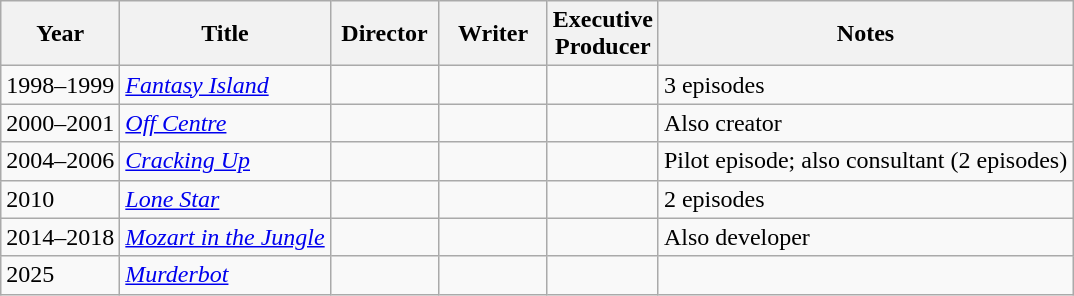<table class=wikitable sortable">
<tr>
<th>Year</th>
<th>Title</th>
<th width=65>Director</th>
<th width=65>Writer</th>
<th width=65>Executive<br>Producer</th>
<th>Notes</th>
</tr>
<tr>
<td>1998–1999</td>
<td><em><a href='#'>Fantasy Island</a></em></td>
<td></td>
<td></td>
<td></td>
<td>3 episodes</td>
</tr>
<tr>
<td>2000–2001</td>
<td><em><a href='#'>Off Centre</a></em></td>
<td></td>
<td></td>
<td></td>
<td>Also creator</td>
</tr>
<tr>
<td>2004–2006</td>
<td><em><a href='#'>Cracking Up</a></em></td>
<td></td>
<td></td>
<td></td>
<td>Pilot episode; also consultant (2 episodes)</td>
</tr>
<tr>
<td>2010</td>
<td><em><a href='#'>Lone Star</a></em></td>
<td></td>
<td></td>
<td></td>
<td>2 episodes</td>
</tr>
<tr>
<td>2014–2018</td>
<td><em><a href='#'>Mozart in the Jungle</a></em></td>
<td></td>
<td></td>
<td></td>
<td>Also developer</td>
</tr>
<tr>
<td>2025</td>
<td><em><a href='#'>Murderbot</a></em></td>
<td></td>
<td></td>
<td></td>
<td></td>
</tr>
</table>
